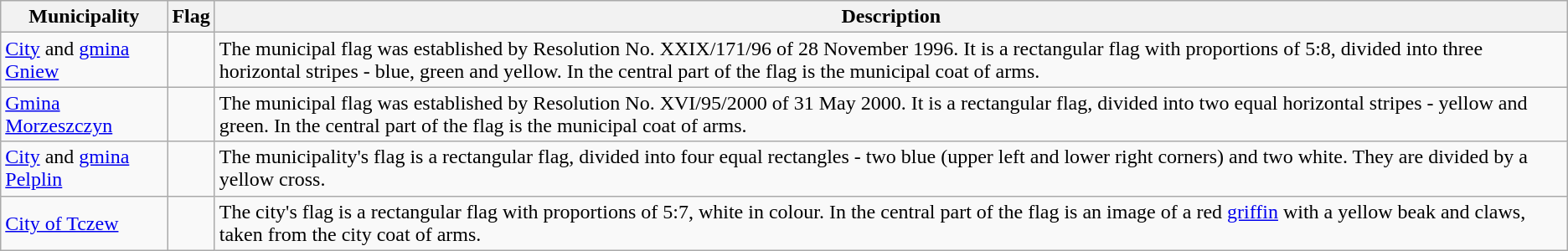<table class="wikitable">
<tr>
<th>Municipality</th>
<th>Flag</th>
<th>Description</th>
</tr>
<tr>
<td><a href='#'>City</a> and <a href='#'>gmina Gniew</a></td>
<td></td>
<td>The municipal flag was established by Resolution No. XXIX/171/96 of 28 November 1996. It is a rectangular flag with proportions of 5:8, divided into three horizontal stripes - blue, green and yellow. In the central part of the flag is the municipal coat of arms.</td>
</tr>
<tr>
<td><a href='#'>Gmina Morzeszczyn</a></td>
<td></td>
<td>The municipal flag was established by Resolution No. XVI/95/2000 of 31 May 2000. It is a rectangular flag, divided into two equal horizontal stripes - yellow and green. In the central part of the flag is the municipal coat of arms.</td>
</tr>
<tr>
<td><a href='#'>City</a> and <a href='#'>gmina Pelplin</a></td>
<td></td>
<td>The municipality's flag is a rectangular flag, divided into four equal rectangles - two blue (upper left and lower right corners) and two white. They are divided by a yellow cross.</td>
</tr>
<tr>
<td><a href='#'>City of Tczew</a></td>
<td></td>
<td>The city's flag is a rectangular flag with proportions of 5:7, white in colour. In the central part of the flag is an image of a red <a href='#'>griffin</a> with a yellow beak and claws, taken from the city coat of arms.</td>
</tr>
</table>
